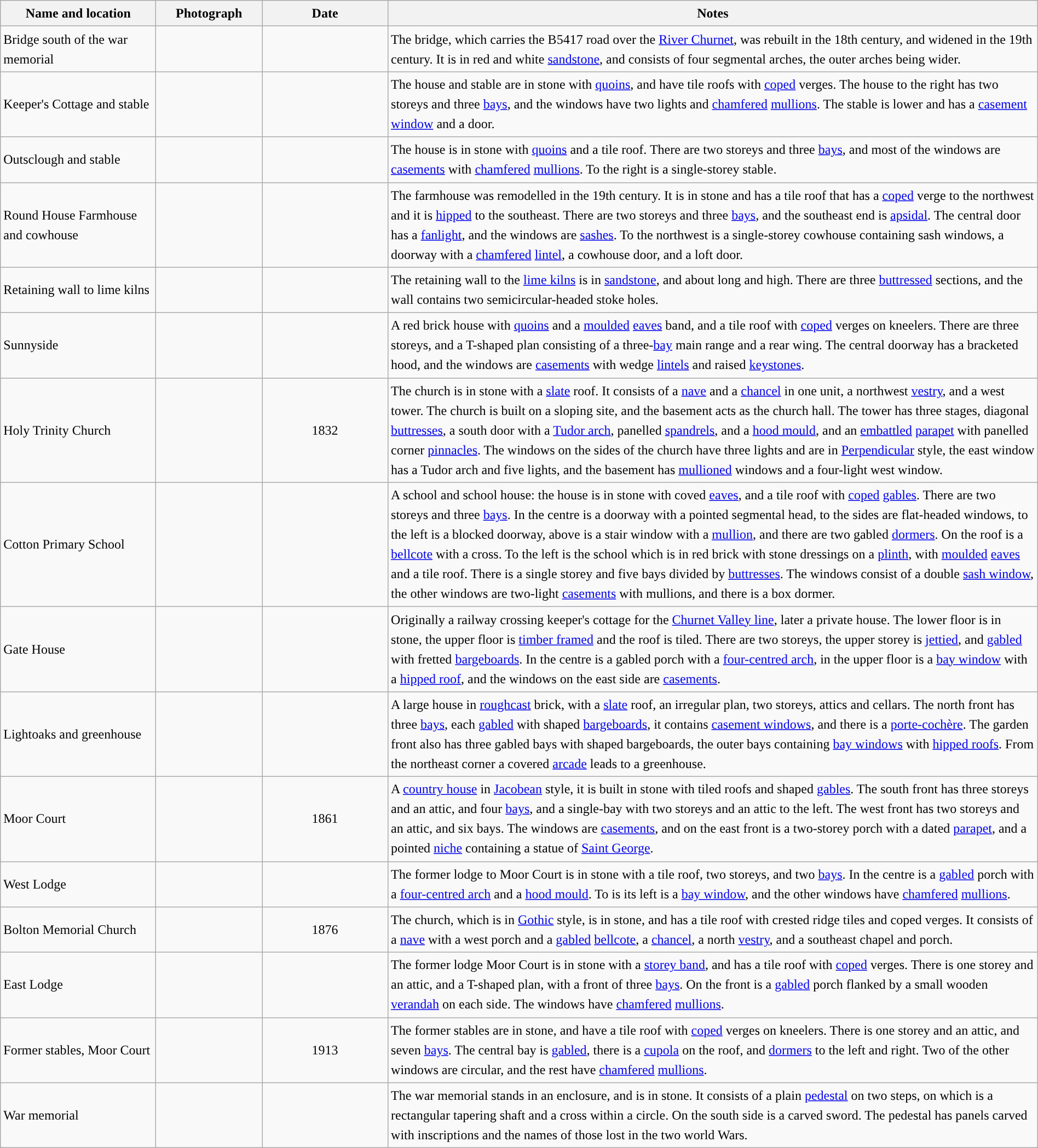<table class="wikitable sortable plainrowheaders" style="width:100%;border:0px;text-align:left;line-height:150%;">
<tr>
<th scope="col"  style="width:150px">Name and location</th>
<th scope="col"  style="width:100px" class="unsortable">Photograph</th>
<th scope="col"  style="width:120px">Date</th>
<th scope="col"  style="width:650px" class="unsortable">Notes</th>
</tr>
<tr>
<td>Bridge south of the war memorial<br><small></small></td>
<td></td>
<td align="center"></td>
<td>The bridge, which carries the B5417 road over the <a href='#'>River Churnet</a>, was rebuilt in the 18th century, and widened in the 19th century.  It is in red and white <a href='#'>sandstone</a>, and consists of four segmental arches, the outer arches being wider.</td>
</tr>
<tr>
<td>Keeper's Cottage and stable<br><small></small></td>
<td></td>
<td align="center"></td>
<td>The house and stable are in stone with <a href='#'>quoins</a>, and have tile roofs with <a href='#'>coped</a> verges.  The house to the right has two storeys and three <a href='#'>bays</a>, and the windows have two lights and <a href='#'>chamfered</a> <a href='#'>mullions</a>.  The stable is lower and has a <a href='#'>casement window</a> and a door.</td>
</tr>
<tr>
<td>Outsclough and stable<br><small></small></td>
<td></td>
<td align="center"></td>
<td>The house is in stone with <a href='#'>quoins</a> and a tile roof.  There are two storeys and three <a href='#'>bays</a>, and most of the windows are <a href='#'>casements</a> with <a href='#'>chamfered</a> <a href='#'>mullions</a>.  To the right is a single-storey stable.</td>
</tr>
<tr>
<td>Round House Farmhouse and cowhouse<br><small></small></td>
<td></td>
<td align="center"></td>
<td>The farmhouse was remodelled in the 19th century.  It is in stone and has a tile roof that has a <a href='#'>coped</a> verge to the northwest and it is <a href='#'>hipped</a> to the southeast.  There are two storeys and three <a href='#'>bays</a>, and the southeast end is <a href='#'>apsidal</a>.  The central door has a <a href='#'>fanlight</a>, and the windows are <a href='#'>sashes</a>.  To the northwest is a single-storey cowhouse containing sash windows, a doorway with a <a href='#'>chamfered</a> <a href='#'>lintel</a>, a cowhouse door, and a loft door.</td>
</tr>
<tr>
<td>Retaining wall to lime kilns<br><small></small></td>
<td></td>
<td align="center"></td>
<td>The retaining wall to the <a href='#'>lime kilns</a> is in <a href='#'>sandstone</a>, and about  long and  high.  There are three <a href='#'>buttressed</a> sections, and the wall contains two semicircular-headed stoke holes.</td>
</tr>
<tr>
<td>Sunnyside<br><small></small></td>
<td></td>
<td align="center"></td>
<td>A red brick house with <a href='#'>quoins</a> and a <a href='#'>moulded</a> <a href='#'>eaves</a> band, and a tile roof with <a href='#'>coped</a> verges on kneelers.  There are three storeys, and a T-shaped plan consisting of a three-<a href='#'>bay</a> main range and a rear wing.  The central doorway has a bracketed hood, and the windows are <a href='#'>casements</a> with wedge <a href='#'>lintels</a> and raised <a href='#'>keystones</a>.</td>
</tr>
<tr>
<td>Holy Trinity Church<br><small></small></td>
<td></td>
<td align="center">1832</td>
<td>The church is in stone with a <a href='#'>slate</a> roof.  It consists of a <a href='#'>nave</a> and a <a href='#'>chancel</a> in one unit, a northwest <a href='#'>vestry</a>, and a west tower.  The church is built on a sloping site, and the basement acts as the church hall.  The tower has three stages, diagonal <a href='#'>buttresses</a>, a south door with a <a href='#'>Tudor arch</a>, panelled <a href='#'>spandrels</a>, and a <a href='#'>hood mould</a>, and an <a href='#'>embattled</a> <a href='#'>parapet</a> with panelled corner <a href='#'>pinnacles</a>.  The windows on the sides of the church have three lights and are in <a href='#'>Perpendicular</a> style, the east window has a Tudor arch and five lights, and the basement has <a href='#'>mullioned</a> windows and a four-light west window.</td>
</tr>
<tr>
<td>Cotton Primary School<br><small></small></td>
<td></td>
<td align="center"></td>
<td>A school and school house: the house is in stone with coved <a href='#'>eaves</a>, and a tile roof with <a href='#'>coped</a> <a href='#'>gables</a>.  There are two storeys and three <a href='#'>bays</a>.  In the centre is a doorway with a pointed segmental head, to the sides are flat-headed windows, to the left is a blocked doorway, above is a stair window with a <a href='#'>mullion</a>, and there are two gabled <a href='#'>dormers</a>.  On the roof is a <a href='#'>bellcote</a> with a cross.  To the left is the school which is in red brick with stone dressings on a <a href='#'>plinth</a>, with <a href='#'>moulded</a> <a href='#'>eaves</a> and a tile roof.  There is a single storey and five bays divided by <a href='#'>buttresses</a>.  The windows consist of a double <a href='#'>sash window</a>, the other windows are two-light <a href='#'>casements</a> with mullions, and there is a box dormer.</td>
</tr>
<tr>
<td>Gate House<br><small></small></td>
<td></td>
<td align="center"></td>
<td>Originally a railway crossing keeper's cottage for the <a href='#'>Churnet Valley line</a>, later a private house.  The lower floor is in stone, the upper floor is <a href='#'>timber framed</a> and the roof is tiled.  There are two storeys, the upper storey is <a href='#'>jettied</a>, and <a href='#'>gabled</a> with fretted <a href='#'>bargeboards</a>.  In the centre is a gabled porch with a <a href='#'>four-centred arch</a>, in the upper floor is a <a href='#'>bay window</a> with a <a href='#'>hipped roof</a>, and the windows on the east side are <a href='#'>casements</a>.</td>
</tr>
<tr>
<td>Lightoaks and greenhouse<br><small></small></td>
<td></td>
<td align="center"></td>
<td>A large house in <a href='#'>roughcast</a> brick, with a <a href='#'>slate</a> roof, an irregular plan, two storeys, attics and cellars.  The north front has three <a href='#'>bays</a>, each <a href='#'>gabled</a> with shaped <a href='#'>bargeboards</a>, it contains <a href='#'>casement windows</a>, and there is a <a href='#'>porte-cochère</a>.  The garden front also has three gabled bays with shaped bargeboards, the outer bays containing <a href='#'>bay windows</a> with <a href='#'>hipped roofs</a>.  From the northeast corner a covered <a href='#'>arcade</a> leads to a greenhouse.</td>
</tr>
<tr>
<td>Moor Court<br><small></small></td>
<td></td>
<td align="center">1861</td>
<td>A <a href='#'>country house</a> in <a href='#'>Jacobean</a> style, it is built in stone with tiled roofs and shaped <a href='#'>gables</a>.  The south front has three storeys and an attic, and four <a href='#'>bays</a>, and a single-bay with two storeys and an attic to the left.  The west front has two storeys and an attic, and six bays.  The windows are <a href='#'>casements</a>, and on the east front is a two-storey porch with a dated <a href='#'>parapet</a>, and a pointed <a href='#'>niche</a> containing a statue of <a href='#'>Saint George</a>.</td>
</tr>
<tr>
<td>West Lodge<br><small></small></td>
<td></td>
<td align="center"></td>
<td>The former lodge to Moor Court is in stone with a tile roof, two storeys, and two <a href='#'>bays</a>.  In the centre is a <a href='#'>gabled</a> porch with a <a href='#'>four-centred arch</a> and a <a href='#'>hood mould</a>.  To is its left is a <a href='#'>bay window</a>, and the other windows have <a href='#'>chamfered</a> <a href='#'>mullions</a>.</td>
</tr>
<tr>
<td>Bolton Memorial Church<br><small></small></td>
<td></td>
<td align="center">1876</td>
<td>The church, which is in <a href='#'>Gothic</a> style, is in stone, and has a tile roof with crested ridge tiles and coped verges.  It consists of a <a href='#'>nave</a> with a west porch and a <a href='#'>gabled</a> <a href='#'>bellcote</a>, a <a href='#'>chancel</a>, a north <a href='#'>vestry</a>, and a southeast chapel and porch.</td>
</tr>
<tr>
<td>East Lodge<br><small></small></td>
<td></td>
<td align="center"></td>
<td>The former lodge Moor Court is in stone with a <a href='#'>storey band</a>, and has a tile roof with <a href='#'>coped</a> verges.  There is one storey and an attic, and a T-shaped plan, with a front of three <a href='#'>bays</a>.  On the front is a <a href='#'>gabled</a> porch flanked by a small wooden <a href='#'>verandah</a> on each side.  The windows have <a href='#'>chamfered</a> <a href='#'>mullions</a>.</td>
</tr>
<tr>
<td>Former stables, Moor Court<br><small></small></td>
<td></td>
<td align="center">1913</td>
<td>The former stables are in stone, and have a tile roof with <a href='#'>coped</a> verges on kneelers.  There is one storey and an attic, and seven <a href='#'>bays</a>.  The central bay is <a href='#'>gabled</a>, there is a <a href='#'>cupola</a> on the roof, and <a href='#'>dormers</a> to the left and right.  Two of the other windows are circular, and the rest have <a href='#'>chamfered</a> <a href='#'>mullions</a>.</td>
</tr>
<tr>
<td>War memorial<br><small></small></td>
<td></td>
<td align="center"></td>
<td>The war memorial stands in an enclosure, and is in stone.  It consists of a plain <a href='#'>pedestal</a> on two steps, on which is a rectangular tapering shaft and a cross within a circle.  On the south side is a carved sword.  The pedestal has panels carved with inscriptions and the names of those lost in the two world Wars.</td>
</tr>
<tr>
</tr>
</table>
